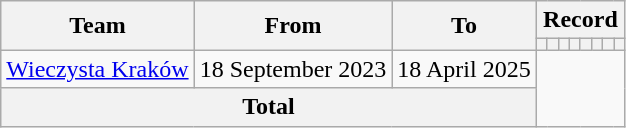<table class="wikitable" style="text-align: center;">
<tr>
<th rowspan="2">Team</th>
<th rowspan="2">From</th>
<th rowspan="2">To</th>
<th colspan="8">Record</th>
</tr>
<tr>
<th></th>
<th></th>
<th></th>
<th></th>
<th></th>
<th></th>
<th></th>
<th></th>
</tr>
<tr>
<td align=left><a href='#'>Wieczysta Kraków</a></td>
<td align=left>18 September 2023</td>
<td align=left>18 April 2025<br></td>
</tr>
<tr>
<th colspan="3">Total<br></th>
</tr>
</table>
